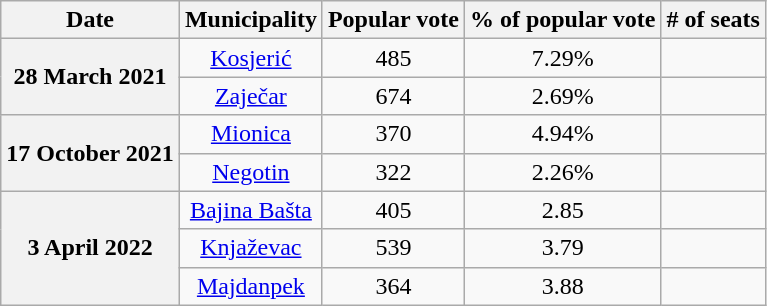<table class="wikitable mw-collapsible mw-collapsed" style="text-align:center">
<tr>
<th>Date</th>
<th>Municipality</th>
<th>Popular vote</th>
<th>% of popular vote</th>
<th># of seats</th>
</tr>
<tr>
<th rowspan="2">28 March 2021</th>
<td><a href='#'>Kosjerić</a></td>
<td>485</td>
<td>7.29%</td>
<td></td>
</tr>
<tr>
<td><a href='#'>Zaječar</a></td>
<td>674</td>
<td>2.69%</td>
<td></td>
</tr>
<tr>
<th rowspan="2">17 October 2021</th>
<td><a href='#'>Mionica</a></td>
<td>370</td>
<td>4.94%</td>
<td></td>
</tr>
<tr>
<td><a href='#'>Negotin</a></td>
<td>322</td>
<td>2.26%</td>
<td></td>
</tr>
<tr>
<th rowspan="4">3 April 2022</th>
<td><a href='#'>Bajina Bašta</a></td>
<td>405</td>
<td>2.85</td>
<td></td>
</tr>
<tr>
<td><a href='#'>Knjaževac</a></td>
<td>539</td>
<td>3.79</td>
<td></td>
</tr>
<tr>
<td><a href='#'>Majdanpek</a></td>
<td>364</td>
<td>3.88</td>
<td></td>
</tr>
</table>
